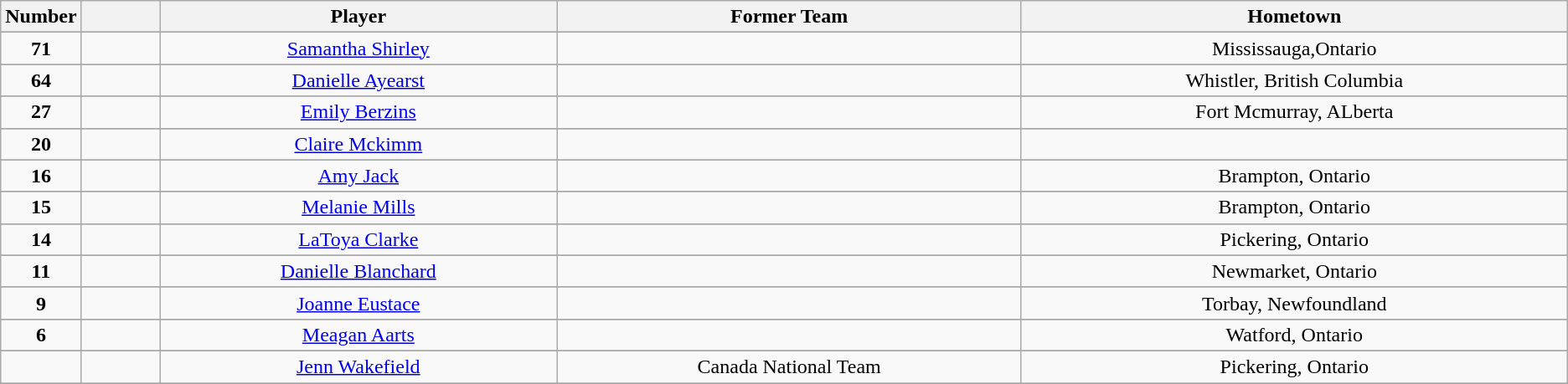<table class="wikitable" style="text-align:center">
<tr>
<th width=5%>Number</th>
<th width=5%></th>
<th !width=10%>Player</th>
<th !width=10%>Former Team</th>
<th !width=10%>Hometown</th>
</tr>
<tr>
</tr>
<tr>
<td><strong>71</strong></td>
<td></td>
<td><a href='#'>Samantha Shirley</a></td>
<td></td>
<td>Mississauga,Ontario</td>
</tr>
<tr>
</tr>
<tr>
<td><strong>64</strong></td>
<td></td>
<td><a href='#'>Danielle Ayearst</a></td>
<td></td>
<td>Whistler, British Columbia</td>
</tr>
<tr>
</tr>
<tr>
<td><strong>27</strong></td>
<td></td>
<td><a href='#'>Emily Berzins</a></td>
<td></td>
<td>Fort Mcmurray, ALberta</td>
</tr>
<tr>
</tr>
<tr>
<td><strong>20</strong></td>
<td></td>
<td><a href='#'>Claire Mckimm</a></td>
<td></td>
<td></td>
</tr>
<tr>
</tr>
<tr>
<td><strong>16</strong></td>
<td></td>
<td><a href='#'>Amy Jack</a></td>
<td></td>
<td>Brampton, Ontario</td>
</tr>
<tr>
</tr>
<tr>
<td><strong>15</strong></td>
<td></td>
<td><a href='#'>Melanie Mills</a></td>
<td></td>
<td>Brampton, Ontario</td>
</tr>
<tr>
</tr>
<tr>
<td><strong>14</strong></td>
<td></td>
<td><a href='#'>LaToya Clarke</a></td>
<td></td>
<td>Pickering, Ontario</td>
</tr>
<tr>
</tr>
<tr>
<td><strong>11</strong></td>
<td></td>
<td><a href='#'>Danielle Blanchard</a></td>
<td></td>
<td>Newmarket, Ontario</td>
</tr>
<tr>
</tr>
<tr>
<td><strong>9</strong></td>
<td></td>
<td><a href='#'>Joanne Eustace</a></td>
<td></td>
<td>Torbay, Newfoundland</td>
</tr>
<tr>
</tr>
<tr>
<td><strong>6</strong></td>
<td></td>
<td><a href='#'>Meagan Aarts</a></td>
<td></td>
<td>Watford, Ontario</td>
</tr>
<tr>
</tr>
<tr>
<td></td>
<td></td>
<td><a href='#'>Jenn Wakefield</a></td>
<td>Canada National Team</td>
<td>Pickering, Ontario</td>
</tr>
<tr>
</tr>
</table>
